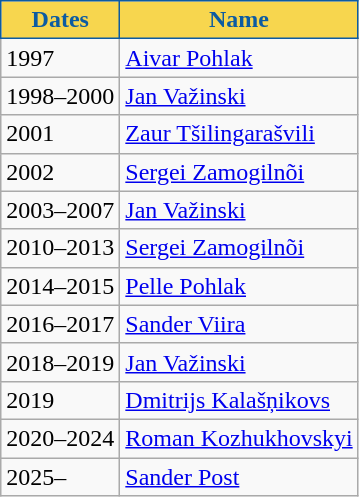<table class="wikitable">
<tr>
<th style="background: #F7D64E; color:#0C5BA2; border:1px solid #0C5BA2">Dates</th>
<th style="background: #F7D64E; color:#0C5BA2; border:1px solid #0C5BA2">Name</th>
</tr>
<tr>
<td>1997</td>
<td> <a href='#'>Aivar Pohlak</a></td>
</tr>
<tr>
<td>1998–2000</td>
<td> <a href='#'>Jan Važinski</a></td>
</tr>
<tr>
<td>2001</td>
<td> <a href='#'>Zaur Tšilingarašvili</a></td>
</tr>
<tr>
<td>2002</td>
<td> <a href='#'>Sergei Zamogilnõi</a></td>
</tr>
<tr>
<td>2003–2007</td>
<td> <a href='#'>Jan Važinski</a></td>
</tr>
<tr>
<td>2010–2013</td>
<td> <a href='#'>Sergei Zamogilnõi</a></td>
</tr>
<tr>
<td>2014–2015</td>
<td> <a href='#'>Pelle Pohlak</a></td>
</tr>
<tr>
<td>2016–2017</td>
<td> <a href='#'>Sander Viira</a></td>
</tr>
<tr>
<td>2018–2019</td>
<td> <a href='#'>Jan Važinski</a></td>
</tr>
<tr>
<td>2019</td>
<td> <a href='#'>Dmitrijs Kalašņikovs</a></td>
</tr>
<tr>
<td>2020–2024</td>
<td> <a href='#'>Roman Kozhukhovskyi</a></td>
</tr>
<tr>
<td>2025–</td>
<td> <a href='#'>Sander Post</a></td>
</tr>
</table>
